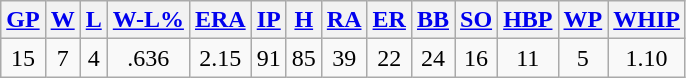<table class="wikitable">
<tr>
<th><a href='#'>GP</a></th>
<th><a href='#'>W</a></th>
<th><a href='#'>L</a></th>
<th><a href='#'>W-L%</a></th>
<th><a href='#'>ERA</a></th>
<th><a href='#'>IP</a></th>
<th><a href='#'>H</a></th>
<th><a href='#'>RA</a></th>
<th><a href='#'>ER</a></th>
<th><a href='#'>BB</a></th>
<th><a href='#'>SO</a></th>
<th><a href='#'>HBP</a></th>
<th><a href='#'>WP</a></th>
<th><a href='#'>WHIP</a></th>
</tr>
<tr align=center>
<td>15</td>
<td>7</td>
<td>4</td>
<td>.636</td>
<td>2.15</td>
<td>91</td>
<td>85</td>
<td>39</td>
<td>22</td>
<td>24</td>
<td>16</td>
<td>11</td>
<td>5</td>
<td>1.10</td>
</tr>
</table>
